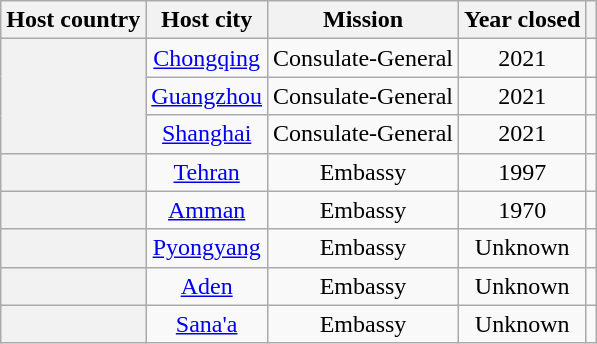<table class="wikitable plainrowheaders" style="text-align:center;">
<tr>
<th scope="col">Host country</th>
<th scope="col">Host city</th>
<th scope="col">Mission</th>
<th scope="col">Year closed</th>
<th scope="col"></th>
</tr>
<tr>
<th scope="row" rowspan="3"></th>
<td><a href='#'>Chongqing</a></td>
<td>Consulate-General</td>
<td>2021</td>
<td></td>
</tr>
<tr>
<td><a href='#'>Guangzhou</a></td>
<td>Consulate-General</td>
<td>2021</td>
<td></td>
</tr>
<tr>
<td><a href='#'>Shanghai</a></td>
<td>Consulate-General</td>
<td>2021</td>
<td></td>
</tr>
<tr>
<th scope="row"></th>
<td><a href='#'>Tehran</a></td>
<td>Embassy</td>
<td>1997</td>
<td></td>
</tr>
<tr>
<th scope="row"></th>
<td><a href='#'>Amman</a></td>
<td>Embassy</td>
<td>1970</td>
<td></td>
</tr>
<tr>
<th scope="row"></th>
<td><a href='#'>Pyongyang</a></td>
<td>Embassy</td>
<td>Unknown</td>
<td></td>
</tr>
<tr>
<th scope="row"></th>
<td><a href='#'>Aden</a></td>
<td>Embassy</td>
<td>Unknown</td>
<td></td>
</tr>
<tr>
<th scope="row"></th>
<td><a href='#'>Sana'a</a></td>
<td>Embassy</td>
<td>Unknown</td>
<td></td>
</tr>
</table>
